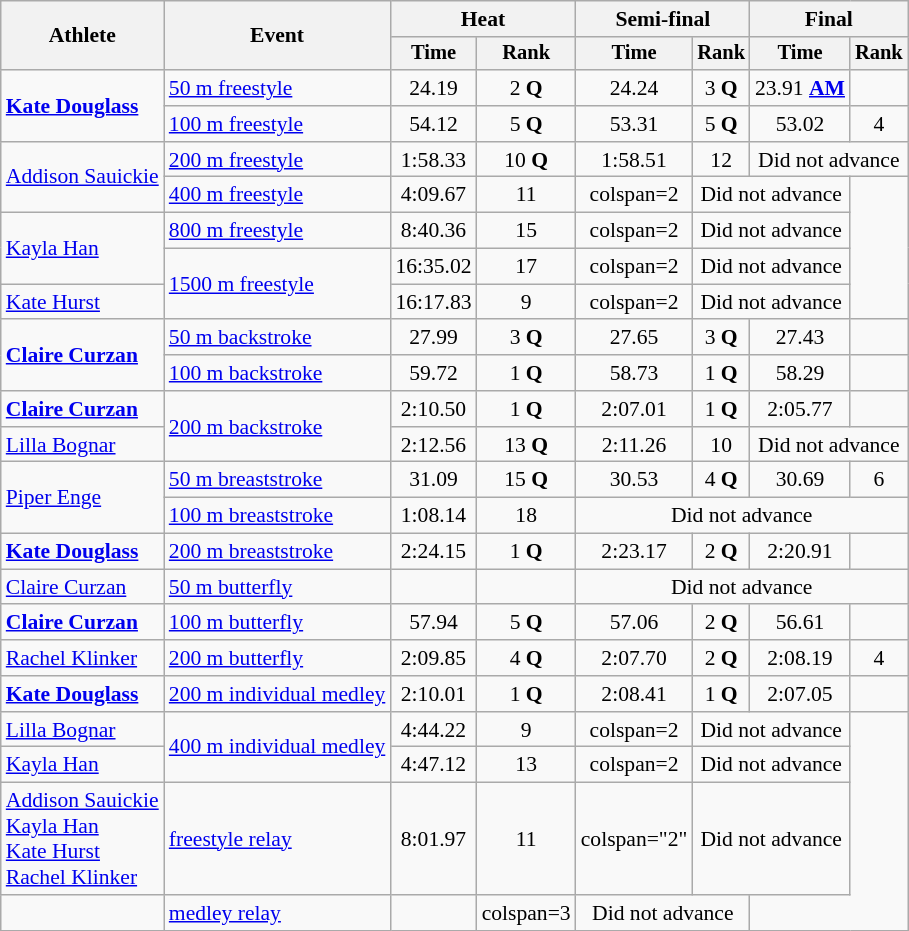<table class="wikitable" style="text-align:center; font-size:90%">
<tr>
<th rowspan="2">Athlete</th>
<th rowspan="2">Event</th>
<th colspan="2">Heat</th>
<th colspan="2">Semi-final</th>
<th colspan="2">Final</th>
</tr>
<tr style="font-size:95%">
<th>Time</th>
<th>Rank</th>
<th>Time</th>
<th>Rank</th>
<th>Time</th>
<th>Rank</th>
</tr>
<tr>
<td align=left rowspan=2><strong><a href='#'>Kate Douglass</a></strong></td>
<td align=left><a href='#'>50 m freestyle</a></td>
<td>24.19</td>
<td>2 <strong>Q</strong></td>
<td>24.24</td>
<td>3 <strong>Q</strong></td>
<td>23.91 <strong><a href='#'>AM</a></strong></td>
<td></td>
</tr>
<tr>
<td align=left><a href='#'>100 m freestyle</a></td>
<td>54.12</td>
<td>5 <strong>Q</strong></td>
<td>53.31</td>
<td>5 <strong>Q</strong></td>
<td>53.02</td>
<td>4</td>
</tr>
<tr>
<td align=left rowspan=2><a href='#'>Addison Sauickie</a></td>
<td align=left><a href='#'>200 m freestyle</a></td>
<td>1:58.33</td>
<td>10 <strong>Q</strong></td>
<td>1:58.51</td>
<td>12</td>
<td colspan="2">Did not advance</td>
</tr>
<tr>
<td align=left><a href='#'>400 m freestyle</a></td>
<td>4:09.67</td>
<td>11</td>
<td>colspan=2 </td>
<td colspan=2>Did not advance</td>
</tr>
<tr>
<td align=left rowspan=2><a href='#'>Kayla Han</a></td>
<td align=left><a href='#'>800 m freestyle</a></td>
<td>8:40.36</td>
<td>15</td>
<td>colspan=2 </td>
<td colspan=2>Did not advance</td>
</tr>
<tr>
<td align=left rowspan=2><a href='#'>1500 m freestyle</a></td>
<td>16:35.02</td>
<td>17</td>
<td>colspan=2 </td>
<td colspan=2>Did not advance</td>
</tr>
<tr>
<td align=left><a href='#'>Kate Hurst</a></td>
<td>16:17.83</td>
<td>9</td>
<td>colspan=2 </td>
<td colspan=2>Did not advance</td>
</tr>
<tr>
<td align=left rowspan=2><strong><a href='#'>Claire Curzan</a></strong></td>
<td align=left><a href='#'>50 m backstroke</a></td>
<td>27.99</td>
<td>3 <strong>Q</strong></td>
<td>27.65</td>
<td>3 <strong>Q</strong></td>
<td>27.43</td>
<td></td>
</tr>
<tr>
<td align=left><a href='#'>100 m backstroke</a></td>
<td>59.72</td>
<td>1 <strong>Q</strong></td>
<td>58.73</td>
<td>1 <strong>Q</strong></td>
<td>58.29</td>
<td></td>
</tr>
<tr>
<td align=left><strong><a href='#'>Claire Curzan</a></strong></td>
<td align=left rowspan=2><a href='#'>200 m backstroke</a></td>
<td>2:10.50</td>
<td>1 <strong>Q</strong></td>
<td>2:07.01</td>
<td>1 <strong>Q</strong></td>
<td>2:05.77</td>
<td></td>
</tr>
<tr>
<td align=left><a href='#'>Lilla Bognar</a></td>
<td>2:12.56</td>
<td>13 <strong>Q</strong></td>
<td>2:11.26</td>
<td>10</td>
<td colspan="2">Did not advance</td>
</tr>
<tr>
<td align=left rowspan=2><a href='#'>Piper Enge</a></td>
<td align=left><a href='#'>50 m breaststroke</a></td>
<td>31.09</td>
<td>15 <strong>Q</strong></td>
<td>30.53</td>
<td>4 <strong>Q</strong></td>
<td>30.69</td>
<td>6</td>
</tr>
<tr>
<td align=left><a href='#'>100 m breaststroke</a></td>
<td>1:08.14</td>
<td>18</td>
<td colspan="4">Did not advance</td>
</tr>
<tr>
<td align=left><strong><a href='#'>Kate Douglass</a></strong></td>
<td align=left><a href='#'>200 m breaststroke</a></td>
<td>2:24.15</td>
<td>1 <strong>Q</strong></td>
<td>2:23.17</td>
<td>2 <strong>Q</strong></td>
<td>2:20.91</td>
<td></td>
</tr>
<tr>
<td align=left><a href='#'>Claire Curzan</a></td>
<td align=left><a href='#'>50 m butterfly</a></td>
<td><strong></strong></td>
<td></td>
<td colspan=4>Did not advance</td>
</tr>
<tr>
<td align=left><strong><a href='#'>Claire Curzan</a></strong></td>
<td align=left><a href='#'>100 m butterfly</a></td>
<td>57.94</td>
<td>5 <strong>Q</strong></td>
<td>57.06</td>
<td>2 <strong>Q</strong></td>
<td>56.61</td>
<td></td>
</tr>
<tr>
<td align=left><a href='#'>Rachel Klinker</a></td>
<td align=left><a href='#'>200 m butterfly</a></td>
<td>2:09.85</td>
<td>4 <strong>Q</strong></td>
<td>2:07.70</td>
<td>2 <strong>Q</strong></td>
<td>2:08.19</td>
<td>4</td>
</tr>
<tr>
<td align=left><strong><a href='#'>Kate Douglass</a></strong></td>
<td align=left><a href='#'>200 m individual medley</a></td>
<td>2:10.01</td>
<td>1 <strong>Q</strong></td>
<td>2:08.41</td>
<td>1 <strong>Q</strong></td>
<td>2:07.05</td>
<td></td>
</tr>
<tr>
<td align=left><a href='#'>Lilla Bognar</a></td>
<td align=left rowspan=2><a href='#'>400 m individual medley</a></td>
<td>4:44.22</td>
<td>9</td>
<td>colspan=2 </td>
<td colspan="2">Did not advance</td>
</tr>
<tr>
<td align=left><a href='#'>Kayla Han</a></td>
<td>4:47.12</td>
<td>13</td>
<td>colspan=2 </td>
<td colspan="2">Did not advance</td>
</tr>
<tr>
<td align=left><a href='#'>Addison Sauickie</a><br><a href='#'>Kayla Han</a><br><a href='#'>Kate Hurst</a><br><a href='#'>Rachel Klinker</a></td>
<td align=left><a href='#'> freestyle relay</a></td>
<td>8:01.97</td>
<td>11</td>
<td>colspan="2" </td>
<td colspan="2">Did not advance</td>
</tr>
<tr>
<td align=left></td>
<td align=left><a href='#'> medley relay</a></td>
<td><strong></strong></td>
<td>colspan=3 </td>
<td colspan="2">Did not advance</td>
</tr>
</table>
